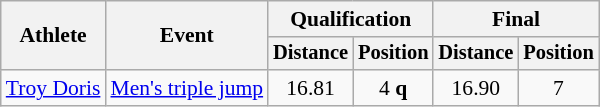<table class=wikitable style="font-size:90%">
<tr>
<th rowspan="2">Athlete</th>
<th rowspan="2">Event</th>
<th colspan="2">Qualification</th>
<th colspan="2">Final</th>
</tr>
<tr style="font-size:95%">
<th>Distance</th>
<th>Position</th>
<th>Distance</th>
<th>Position</th>
</tr>
<tr align=center>
<td align=left><a href='#'>Troy Doris</a></td>
<td align=left><a href='#'>Men's triple jump</a></td>
<td>16.81</td>
<td>4 <strong>q</strong></td>
<td>16.90</td>
<td>7</td>
</tr>
</table>
